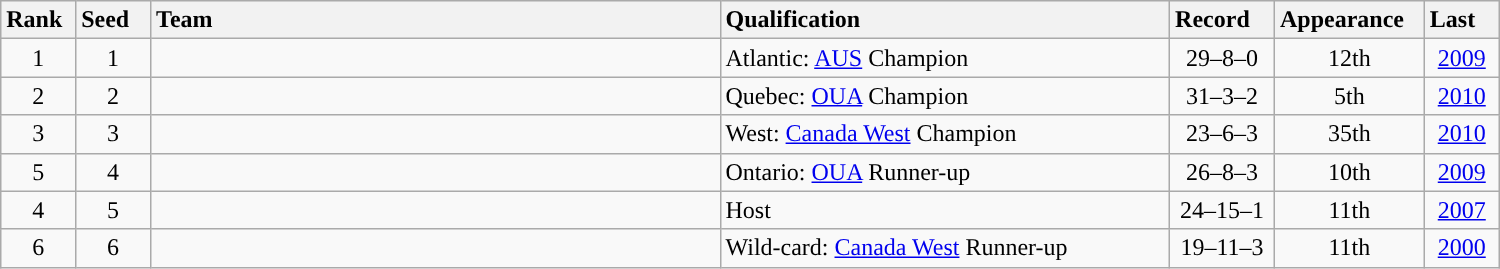<table class="wikitable sortable" style="text-align: center;" width=1000>
<tr style="background:#efefef; text-align:center">
<th style="text-align:left" width=5%>Rank</th>
<th style="text-align:left" width=5%>Seed</th>
<th style="text-align:left" width=38%>Team</th>
<th style="text-align:left" width=30%>Qualification</th>
<th style="text-align:left" width=7%>Record</th>
<th style="text-align:left" width=10%>Appearance</th>
<th style="text-align:left" width=6%>Last</th>
</tr>
<tr style="text-align:center">
<td style="text-align:center">1</td>
<td style="text-align:center">1</td>
<td style="text-align:left; "><a href='#'></a></td>
<td style="text-align:left">Atlantic: <a href='#'>AUS</a> Champion</td>
<td style="text-align:center">29–8–0</td>
<td style=center>12th</td>
<td style="text-align:center"><a href='#'>2009</a></td>
</tr>
<tr style="text-align:center">
<td style="text-align:center">2</td>
<td style="text-align:center">2</td>
<td style="text-align:left; "><a href='#'></a></td>
<td style="text-align:left">Quebec: <a href='#'>OUA</a> Champion</td>
<td style="text-align:center">31–3–2</td>
<td style=center>5th</td>
<td style="text-align:center"><a href='#'>2010</a></td>
</tr>
<tr style="text-align:center">
<td style="text-align:center">3</td>
<td style="text-align:center">3</td>
<td style="text-align:left; "><a href='#'></a></td>
<td style="text-align:left">West: <a href='#'>Canada West</a> Champion</td>
<td style="text-align:center">23–6–3</td>
<td style=center>35th</td>
<td style="text-align:center"><a href='#'>2010</a></td>
</tr>
<tr style="text-align:center">
<td style="text-align:center">5</td>
<td style="text-align:center">4</td>
<td style="text-align:left; "><a href='#'></a></td>
<td style="text-align:left">Ontario: <a href='#'>OUA</a> Runner-up</td>
<td style="text-align:center">26–8–3</td>
<td style=center>10th</td>
<td style="text-align:center"><a href='#'>2009</a></td>
</tr>
<tr style="text-align:center">
<td style="text-align:center">4</td>
<td style="text-align:center">5</td>
<td style="text-align:left; "><a href='#'></a></td>
<td style="text-align:left">Host</td>
<td style="text-align:center">24–15–1</td>
<td style=center>11th</td>
<td style="text-align:center"><a href='#'>2007</a></td>
</tr>
<tr style="text-align:center">
<td style="text-align:center">6</td>
<td style="text-align:center">6</td>
<td style="text-align:left; "><a href='#'></a></td>
<td style="text-align:left">Wild-card: <a href='#'>Canada West</a> Runner-up</td>
<td style="text-align:center">19–11–3</td>
<td style="text-align:center">11th</td>
<td style="text-align:center"><a href='#'>2000</a></td>
</tr>
</table>
